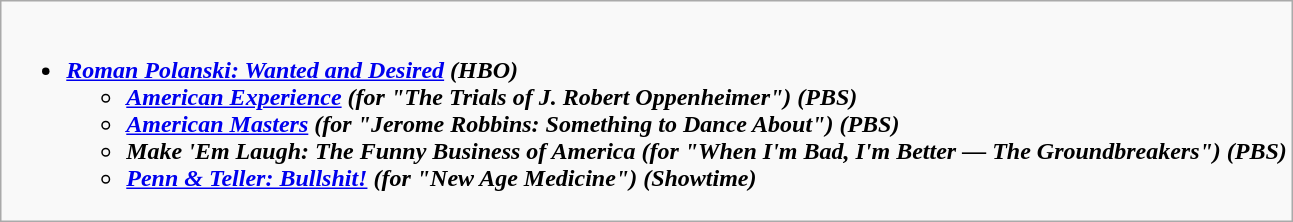<table class="wikitable">
<tr>
<td style="vertical-align:top;"><br><ul><li><strong><em><a href='#'>Roman Polanski: Wanted and Desired</a><em> (HBO)<strong><ul><li></em><a href='#'>American Experience</a><em> (for "The Trials of J. Robert Oppenheimer") (PBS)</li><li></em><a href='#'>American Masters</a><em> (for "Jerome Robbins: Something to Dance About") (PBS)</li><li></em>Make 'Em Laugh: The Funny Business of America<em> (for "When I'm Bad, I'm Better — The Groundbreakers") (PBS)</li><li></em><a href='#'>Penn & Teller: Bullshit!</a><em> (for "New Age Medicine") (Showtime)</li></ul></li></ul></td>
</tr>
</table>
